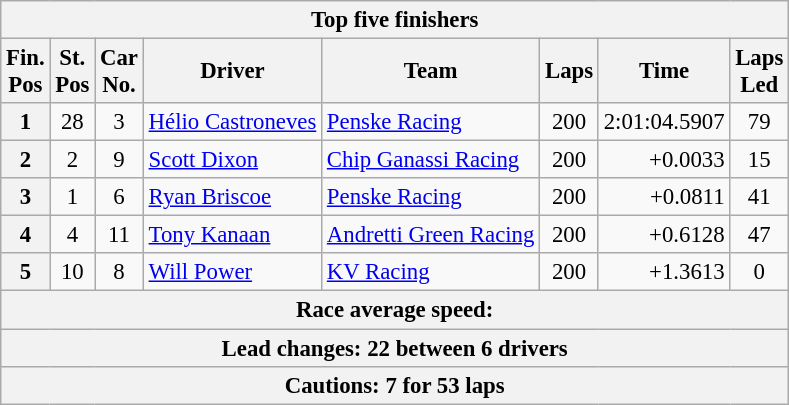<table class="wikitable" style="font-size:95%;text-align:center">
<tr>
<th colspan=9>Top five finishers</th>
</tr>
<tr>
<th>Fin.<br>Pos</th>
<th>St.<br>Pos</th>
<th>Car<br>No.</th>
<th>Driver</th>
<th>Team</th>
<th>Laps</th>
<th>Time</th>
<th>Laps<br>Led</th>
</tr>
<tr>
<th>1</th>
<td>28</td>
<td>3</td>
<td style="text-align:left"> <a href='#'>Hélio Castroneves</a></td>
<td style="text-align:left"><a href='#'>Penske Racing</a></td>
<td>200</td>
<td align=right>2:01:04.5907</td>
<td>79</td>
</tr>
<tr>
<th>2</th>
<td>2</td>
<td>9</td>
<td style="text-align:left"> <a href='#'>Scott Dixon</a></td>
<td style="text-align:left"><a href='#'>Chip Ganassi Racing</a></td>
<td>200</td>
<td align=right>+0.0033</td>
<td>15</td>
</tr>
<tr>
<th>3</th>
<td>1</td>
<td>6</td>
<td style="text-align:left"> <a href='#'>Ryan Briscoe</a></td>
<td style="text-align:left"><a href='#'>Penske Racing</a></td>
<td>200</td>
<td align=right>+0.0811</td>
<td>41</td>
</tr>
<tr>
<th>4</th>
<td>4</td>
<td>11</td>
<td style="text-align:left"> <a href='#'>Tony Kanaan</a></td>
<td style="text-align:left"><a href='#'>Andretti Green Racing</a></td>
<td>200</td>
<td align=right>+0.6128</td>
<td>47</td>
</tr>
<tr>
<th>5</th>
<td>10</td>
<td>8</td>
<td style="text-align:left"> <a href='#'>Will Power</a></td>
<td style="text-align:left"><a href='#'>KV Racing</a></td>
<td>200</td>
<td align=right>+1.3613</td>
<td>0</td>
</tr>
<tr>
<th colspan=9>Race average speed: </th>
</tr>
<tr>
<th colspan=9>Lead changes: 22 between 6 drivers</th>
</tr>
<tr>
<th colspan=9>Cautions: 7 for 53 laps</th>
</tr>
</table>
